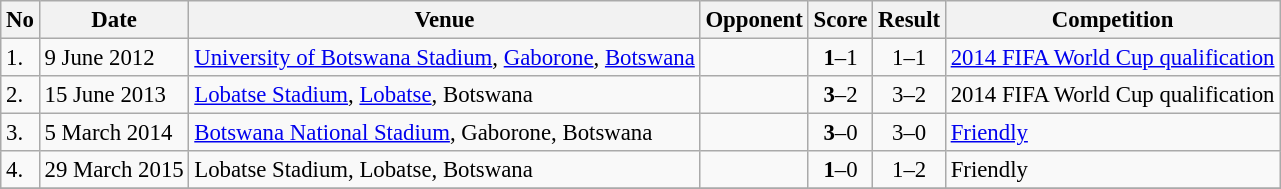<table class="wikitable" style="font-size:95%;">
<tr>
<th>No</th>
<th>Date</th>
<th>Venue</th>
<th>Opponent</th>
<th>Score</th>
<th>Result</th>
<th>Competition</th>
</tr>
<tr>
<td>1.</td>
<td>9 June 2012</td>
<td><a href='#'>University of Botswana Stadium</a>, <a href='#'>Gaborone</a>, <a href='#'>Botswana</a></td>
<td></td>
<td align=center><strong>1</strong>–1</td>
<td align=center>1–1</td>
<td><a href='#'>2014 FIFA World Cup qualification</a></td>
</tr>
<tr>
<td>2.</td>
<td>15 June 2013</td>
<td><a href='#'>Lobatse Stadium</a>, <a href='#'>Lobatse</a>, Botswana</td>
<td></td>
<td align=center><strong>3</strong>–2</td>
<td align=center>3–2</td>
<td>2014 FIFA World Cup qualification</td>
</tr>
<tr>
<td>3.</td>
<td>5 March 2014</td>
<td><a href='#'>Botswana National Stadium</a>, Gaborone, Botswana</td>
<td></td>
<td align=center><strong>3</strong>–0</td>
<td align=center>3–0</td>
<td><a href='#'>Friendly</a></td>
</tr>
<tr>
<td>4.</td>
<td>29 March 2015</td>
<td>Lobatse Stadium, Lobatse, Botswana</td>
<td></td>
<td align=center><strong>1</strong>–0</td>
<td align=center>1–2</td>
<td>Friendly</td>
</tr>
<tr>
</tr>
</table>
